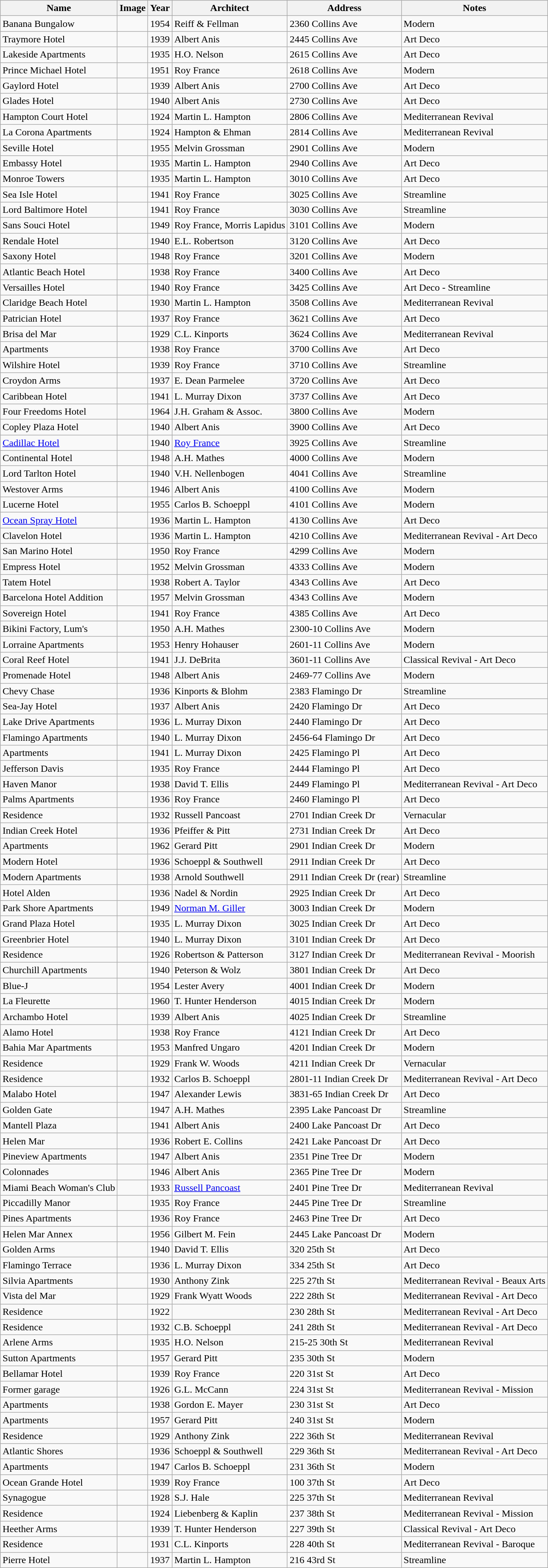<table class="wikitable sortable">
<tr>
<th>Name</th>
<th class="unsortable">Image</th>
<th>Year</th>
<th>Architect</th>
<th>Address</th>
<th>Notes</th>
</tr>
<tr>
<td>Banana Bungalow</td>
<td></td>
<td>1954</td>
<td>Reiff & Fellman</td>
<td>2360	Collins	Ave</td>
<td>Modern</td>
</tr>
<tr>
<td>Traymore Hotel</td>
<td></td>
<td>1939</td>
<td>Albert Anis</td>
<td>2445	Collins	Ave</td>
<td>Art Deco</td>
</tr>
<tr>
<td>Lakeside Apartments</td>
<td></td>
<td>1935</td>
<td>H.O. Nelson</td>
<td>2615	Collins	Ave</td>
<td>Art Deco</td>
</tr>
<tr>
<td>Prince Michael Hotel</td>
<td></td>
<td>1951</td>
<td>Roy France</td>
<td>2618	Collins	Ave</td>
<td>Modern</td>
</tr>
<tr>
<td>Gaylord Hotel</td>
<td></td>
<td>1939</td>
<td>Albert Anis</td>
<td>2700	Collins	Ave</td>
<td>Art Deco</td>
</tr>
<tr>
<td>Glades Hotel</td>
<td></td>
<td>1940</td>
<td>Albert Anis</td>
<td>2730	Collins	Ave</td>
<td>Art Deco</td>
</tr>
<tr>
<td>Hampton Court Hotel</td>
<td></td>
<td>1924</td>
<td>Martin L. Hampton</td>
<td>2806	Collins	Ave</td>
<td>Mediterranean Revival</td>
</tr>
<tr>
<td>La Corona Apartments</td>
<td></td>
<td>1924</td>
<td>Hampton & Ehman</td>
<td>2814	Collins	Ave</td>
<td>Mediterranean Revival</td>
</tr>
<tr>
<td>Seville Hotel</td>
<td></td>
<td>1955</td>
<td>Melvin Grossman</td>
<td>2901	Collins	Ave</td>
<td>Modern</td>
</tr>
<tr>
<td>Embassy Hotel</td>
<td></td>
<td>1935</td>
<td>Martin L. Hampton</td>
<td>2940	Collins	Ave</td>
<td>Art Deco</td>
</tr>
<tr>
<td>Monroe Towers</td>
<td></td>
<td>1935</td>
<td>Martin L. Hampton</td>
<td>3010	Collins	Ave</td>
<td>Art Deco</td>
</tr>
<tr>
<td>Sea Isle Hotel</td>
<td></td>
<td>1941</td>
<td>Roy France</td>
<td>3025	Collins	Ave</td>
<td>Streamline</td>
</tr>
<tr>
<td>Lord Baltimore Hotel</td>
<td></td>
<td>1941</td>
<td>Roy France</td>
<td>3030	Collins	Ave</td>
<td>Streamline</td>
</tr>
<tr>
<td>Sans Souci Hotel</td>
<td></td>
<td>1949</td>
<td>Roy France, Morris Lapidus</td>
<td>3101	Collins	Ave</td>
<td>Modern</td>
</tr>
<tr>
<td>Rendale Hotel</td>
<td></td>
<td>1940</td>
<td>E.L. Robertson</td>
<td>3120	Collins	Ave</td>
<td>Art Deco</td>
</tr>
<tr>
<td>Saxony Hotel</td>
<td></td>
<td>1948</td>
<td>Roy France</td>
<td>3201	Collins	Ave</td>
<td>Modern</td>
</tr>
<tr>
<td>Atlantic Beach Hotel</td>
<td></td>
<td>1938</td>
<td>Roy France</td>
<td>3400	Collins	Ave</td>
<td>Art Deco</td>
</tr>
<tr>
<td>Versailles Hotel</td>
<td></td>
<td>1940</td>
<td>Roy France</td>
<td>3425	Collins	Ave</td>
<td>Art Deco - Streamline</td>
</tr>
<tr>
<td>Claridge Beach Hotel</td>
<td></td>
<td>1930</td>
<td>Martin L. Hampton</td>
<td>3508	Collins	Ave</td>
<td>Mediterranean Revival</td>
</tr>
<tr>
<td>Patrician Hotel</td>
<td></td>
<td>1937</td>
<td>Roy France</td>
<td>3621	Collins	Ave</td>
<td>Art Deco</td>
</tr>
<tr>
<td>Brisa del Mar</td>
<td></td>
<td>1929</td>
<td>C.L. Kinports</td>
<td>3624	Collins	Ave</td>
<td>Mediterranean Revival</td>
</tr>
<tr>
<td>Apartments</td>
<td></td>
<td>1938</td>
<td>Roy France</td>
<td>3700	Collins	Ave</td>
<td>Art Deco</td>
</tr>
<tr>
<td>Wilshire Hotel</td>
<td></td>
<td>1939</td>
<td>Roy France</td>
<td>3710	Collins	Ave</td>
<td>Streamline</td>
</tr>
<tr>
<td>Croydon Arms</td>
<td></td>
<td>1937</td>
<td>E. Dean Parmelee</td>
<td>3720	Collins	Ave</td>
<td>Art Deco</td>
</tr>
<tr>
<td>Caribbean Hotel</td>
<td></td>
<td>1941</td>
<td>L. Murray Dixon</td>
<td>3737	Collins	Ave</td>
<td>Art Deco</td>
</tr>
<tr>
<td>Four Freedoms Hotel</td>
<td></td>
<td>1964</td>
<td>J.H. Graham & Assoc.</td>
<td>3800	Collins	Ave</td>
<td>Modern</td>
</tr>
<tr>
<td>Copley Plaza Hotel</td>
<td></td>
<td>1940</td>
<td>Albert Anis</td>
<td>3900	Collins	Ave</td>
<td>Art Deco</td>
</tr>
<tr>
<td><a href='#'>Cadillac Hotel</a></td>
<td></td>
<td>1940</td>
<td><a href='#'>Roy France</a></td>
<td>3925	Collins	Ave</td>
<td>Streamline</td>
</tr>
<tr>
<td>Continental Hotel</td>
<td></td>
<td>1948</td>
<td>A.H. Mathes</td>
<td>4000	Collins	Ave</td>
<td>Modern</td>
</tr>
<tr>
<td>Lord Tarlton Hotel</td>
<td></td>
<td>1940</td>
<td>V.H. Nellenbogen</td>
<td>4041	Collins	Ave</td>
<td>Streamline</td>
</tr>
<tr>
<td>Westover Arms</td>
<td></td>
<td>1946</td>
<td>Albert Anis</td>
<td>4100	Collins	Ave</td>
<td>Modern</td>
</tr>
<tr>
<td>Lucerne Hotel</td>
<td></td>
<td>1955</td>
<td>Carlos B. Schoeppl</td>
<td>4101	Collins	Ave</td>
<td>Modern</td>
</tr>
<tr>
<td><a href='#'>Ocean Spray Hotel</a></td>
<td></td>
<td>1936</td>
<td>Martin L. Hampton</td>
<td>4130	Collins	Ave</td>
<td>Art Deco</td>
</tr>
<tr>
<td>Clavelon Hotel</td>
<td></td>
<td>1936</td>
<td>Martin L. Hampton</td>
<td>4210	Collins	Ave</td>
<td>Mediterranean Revival - Art Deco</td>
</tr>
<tr>
<td>San Marino Hotel</td>
<td></td>
<td>1950</td>
<td>Roy France</td>
<td>4299	Collins	Ave</td>
<td>Modern</td>
</tr>
<tr>
<td>Empress Hotel</td>
<td></td>
<td>1952</td>
<td>Melvin Grossman</td>
<td>4333	Collins	Ave</td>
<td>Modern</td>
</tr>
<tr>
<td>Tatem Hotel</td>
<td></td>
<td>1938</td>
<td>Robert A. Taylor</td>
<td>4343	Collins	Ave</td>
<td>Art Deco</td>
</tr>
<tr>
<td>Barcelona Hotel Addition</td>
<td></td>
<td>1957</td>
<td>Melvin Grossman</td>
<td>4343	Collins	Ave</td>
<td>Modern</td>
</tr>
<tr>
<td>Sovereign Hotel</td>
<td></td>
<td>1941</td>
<td>Roy France</td>
<td>4385	Collins	Ave</td>
<td>Art Deco</td>
</tr>
<tr>
<td>Bikini Factory, Lum's</td>
<td></td>
<td>1950</td>
<td>A.H. Mathes</td>
<td>2300-10	Collins	Ave</td>
<td>Modern</td>
</tr>
<tr>
<td>Lorraine Apartments</td>
<td></td>
<td>1953</td>
<td>Henry Hohauser</td>
<td>2601-11	Collins	Ave</td>
<td>Modern</td>
</tr>
<tr>
<td>Coral Reef Hotel</td>
<td></td>
<td>1941</td>
<td>J.J. DeBrita</td>
<td>3601-11	Collins	Ave</td>
<td>Classical Revival - Art Deco</td>
</tr>
<tr>
<td>Promenade Hotel</td>
<td></td>
<td>1948</td>
<td>Albert Anis</td>
<td>2469-77	Collins	Ave</td>
<td>Modern</td>
</tr>
<tr>
<td>Chevy Chase</td>
<td></td>
<td>1936</td>
<td>Kinports & Blohm</td>
<td>2383	Flamingo	Dr</td>
<td>Streamline</td>
</tr>
<tr>
<td>Sea-Jay Hotel</td>
<td></td>
<td>1937</td>
<td>Albert Anis</td>
<td>2420	Flamingo	Dr</td>
<td>Art Deco</td>
</tr>
<tr>
<td>Lake Drive Apartments</td>
<td></td>
<td>1936</td>
<td>L. Murray Dixon</td>
<td>2440	Flamingo	Dr</td>
<td>Art Deco</td>
</tr>
<tr>
<td>Flamingo Apartments</td>
<td></td>
<td>1940</td>
<td>L. Murray Dixon</td>
<td>2456-64	Flamingo	Dr</td>
<td>Art Deco</td>
</tr>
<tr>
<td>Apartments</td>
<td></td>
<td>1941</td>
<td>L. Murray Dixon</td>
<td>2425	Flamingo	Pl</td>
<td>Art Deco</td>
</tr>
<tr>
<td>Jefferson Davis</td>
<td></td>
<td>1935</td>
<td>Roy France</td>
<td>2444	Flamingo	Pl</td>
<td>Art Deco</td>
</tr>
<tr>
<td>Haven Manor</td>
<td></td>
<td>1938</td>
<td>David T. Ellis</td>
<td>2449	Flamingo	Pl</td>
<td>Mediterranean Revival - Art Deco</td>
</tr>
<tr>
<td>Palms Apartments</td>
<td></td>
<td>1936</td>
<td>Roy France</td>
<td>2460	Flamingo	Pl</td>
<td>Art Deco</td>
</tr>
<tr>
<td>Residence</td>
<td></td>
<td>1932</td>
<td>Russell Pancoast</td>
<td>2701	Indian	Creek	Dr</td>
<td>Vernacular</td>
</tr>
<tr>
<td>Indian Creek Hotel</td>
<td></td>
<td>1936</td>
<td>Pfeiffer & Pitt</td>
<td>2731	Indian	Creek	Dr</td>
<td>Art Deco</td>
</tr>
<tr>
<td>Apartments</td>
<td></td>
<td>1962</td>
<td>Gerard Pitt</td>
<td>2901	Indian	Creek	Dr</td>
<td>Modern</td>
</tr>
<tr>
<td>Modern Hotel</td>
<td></td>
<td>1936</td>
<td>Schoeppl & Southwell</td>
<td>2911	Indian	Creek	Dr</td>
<td>Art Deco</td>
</tr>
<tr>
<td>Modern Apartments</td>
<td></td>
<td>1938</td>
<td>Arnold Southwell</td>
<td>2911	Indian	Creek	Dr	(rear)</td>
<td>Streamline</td>
</tr>
<tr>
<td>Hotel Alden</td>
<td></td>
<td>1936</td>
<td>Nadel & Nordin</td>
<td>2925	Indian	Creek	Dr</td>
<td>Art Deco</td>
</tr>
<tr>
<td>Park Shore Apartments</td>
<td></td>
<td>1949</td>
<td><a href='#'>Norman M. Giller</a></td>
<td>3003	Indian	Creek	Dr</td>
<td>Modern</td>
</tr>
<tr>
<td>Grand Plaza Hotel</td>
<td></td>
<td>1935</td>
<td>L. Murray Dixon</td>
<td>3025	Indian	Creek	Dr</td>
<td>Art Deco</td>
</tr>
<tr>
<td>Greenbrier Hotel</td>
<td></td>
<td>1940</td>
<td>L. Murray Dixon</td>
<td>3101	Indian	Creek	Dr</td>
<td>Art Deco</td>
</tr>
<tr>
<td>Residence</td>
<td></td>
<td>1926</td>
<td>Robertson & Patterson</td>
<td>3127	Indian	Creek	Dr</td>
<td>Mediterranean Revival - Moorish</td>
</tr>
<tr>
<td>Churchill Apartments</td>
<td></td>
<td>1940</td>
<td>Peterson & Wolz</td>
<td>3801	Indian	Creek	Dr</td>
<td>Art Deco</td>
</tr>
<tr>
<td>Blue-J</td>
<td></td>
<td>1954</td>
<td>Lester Avery</td>
<td>4001	Indian	Creek	Dr</td>
<td>Modern</td>
</tr>
<tr>
<td>La Fleurette</td>
<td></td>
<td>1960</td>
<td>T. Hunter Henderson</td>
<td>4015	Indian	Creek	Dr</td>
<td>Modern</td>
</tr>
<tr>
<td>Archambo Hotel</td>
<td></td>
<td>1939</td>
<td>Albert Anis</td>
<td>4025	Indian	Creek	Dr</td>
<td>Streamline</td>
</tr>
<tr>
<td>Alamo Hotel</td>
<td></td>
<td>1938</td>
<td>Roy France</td>
<td>4121	Indian	Creek	Dr</td>
<td>Art Deco</td>
</tr>
<tr>
<td>Bahia Mar Apartments</td>
<td></td>
<td>1953</td>
<td>Manfred Ungaro</td>
<td>4201	Indian	Creek	Dr</td>
<td>Modern</td>
</tr>
<tr>
<td>Residence</td>
<td></td>
<td>1929</td>
<td>Frank W. Woods</td>
<td>4211	Indian	Creek	Dr</td>
<td>Vernacular</td>
</tr>
<tr>
<td>Residence</td>
<td></td>
<td>1932</td>
<td>Carlos B. Schoeppl</td>
<td>2801-11	Indian	Creek	Dr</td>
<td>Mediterranean Revival - Art Deco</td>
</tr>
<tr>
<td>Malabo Hotel</td>
<td></td>
<td>1947</td>
<td>Alexander Lewis</td>
<td>3831-65	Indian	Creek	Dr</td>
<td>Art Deco</td>
</tr>
<tr>
<td>Golden Gate</td>
<td></td>
<td>1947</td>
<td>A.H. Mathes</td>
<td>2395	Lake	Pancoast	Dr</td>
<td>Streamline</td>
</tr>
<tr>
<td>Mantell Plaza</td>
<td></td>
<td>1941</td>
<td>Albert Anis</td>
<td>2400	Lake	Pancoast	Dr</td>
<td>Art Deco</td>
</tr>
<tr>
<td>Helen Mar</td>
<td></td>
<td>1936</td>
<td>Robert E. Collins</td>
<td>2421	Lake	Pancoast	Dr</td>
<td>Art Deco</td>
</tr>
<tr>
<td>Pineview Apartments</td>
<td></td>
<td>1947</td>
<td>Albert Anis</td>
<td>2351	Pine	Tree	Dr</td>
<td>Modern</td>
</tr>
<tr>
<td>Colonnades</td>
<td></td>
<td>1946</td>
<td>Albert Anis</td>
<td>2365	Pine	Tree	Dr</td>
<td>Modern</td>
</tr>
<tr>
<td>Miami Beach Woman's Club</td>
<td></td>
<td>1933</td>
<td><a href='#'>Russell Pancoast</a></td>
<td>2401	Pine	Tree	Dr</td>
<td>Mediterranean Revival</td>
</tr>
<tr>
<td>Piccadilly Manor</td>
<td></td>
<td>1935</td>
<td>Roy France</td>
<td>2445	Pine	Tree	Dr</td>
<td>Streamline</td>
</tr>
<tr>
<td>Pines Apartments</td>
<td></td>
<td>1936</td>
<td>Roy France</td>
<td>2463	Pine	Tree	Dr</td>
<td>Art Deco</td>
</tr>
<tr>
<td>Helen Mar Annex</td>
<td></td>
<td>1956</td>
<td>Gilbert M. Fein</td>
<td>2445	Lake	Pancoast	Dr</td>
<td>Modern</td>
</tr>
<tr>
<td>Golden Arms</td>
<td></td>
<td>1940</td>
<td>David T. Ellis</td>
<td>320	25th	St</td>
<td>Art Deco</td>
</tr>
<tr>
<td>Flamingo Terrace</td>
<td></td>
<td>1936</td>
<td>L. Murray Dixon</td>
<td>334	25th	St</td>
<td>Art Deco</td>
</tr>
<tr>
<td>Silvia Apartments</td>
<td></td>
<td>1930</td>
<td>Anthony Zink</td>
<td>225	27th	St</td>
<td>Mediterranean Revival - Beaux Arts</td>
</tr>
<tr>
<td>Vista del Mar</td>
<td></td>
<td>1929</td>
<td>Frank Wyatt Woods</td>
<td>222	28th	St</td>
<td>Mediterranean Revival - Art Deco</td>
</tr>
<tr>
<td>Residence</td>
<td></td>
<td>1922</td>
<td></td>
<td>230	28th	St</td>
<td>Mediterranean Revival - Art Deco</td>
</tr>
<tr>
<td>Residence</td>
<td></td>
<td>1932</td>
<td>C.B. Schoeppl</td>
<td>241	28th	St</td>
<td>Mediterranean Revival - Art Deco</td>
</tr>
<tr>
<td>Arlene Arms</td>
<td></td>
<td>1935</td>
<td>H.O. Nelson</td>
<td>215-25	30th	St</td>
<td>Mediterranean Revival</td>
</tr>
<tr>
<td>Sutton Apartments</td>
<td></td>
<td>1957</td>
<td>Gerard Pitt</td>
<td>235	30th	St</td>
<td>Modern</td>
</tr>
<tr>
<td>Bellamar Hotel</td>
<td></td>
<td>1939</td>
<td>Roy France</td>
<td>220	31st	St</td>
<td>Art Deco</td>
</tr>
<tr>
<td>Former garage</td>
<td></td>
<td>1926</td>
<td>G.L. McCann</td>
<td>224	31st	St</td>
<td>Mediterranean Revival - Mission</td>
</tr>
<tr>
<td>Apartments</td>
<td></td>
<td>1938</td>
<td>Gordon E. Mayer</td>
<td>230	31st	St</td>
<td>Art Deco</td>
</tr>
<tr>
<td>Apartments</td>
<td></td>
<td>1957</td>
<td>Gerard Pitt</td>
<td>240	31st	St</td>
<td>Modern</td>
</tr>
<tr>
<td>Residence</td>
<td></td>
<td>1929</td>
<td>Anthony Zink</td>
<td>222	36th	St</td>
<td>Mediterranean Revival</td>
</tr>
<tr>
<td>Atlantic Shores</td>
<td></td>
<td>1936</td>
<td>Schoeppl & Southwell</td>
<td>229	36th	St</td>
<td>Mediterranean Revival - Art Deco</td>
</tr>
<tr>
<td>Apartments</td>
<td></td>
<td>1947</td>
<td>Carlos B. Schoeppl</td>
<td>231	36th	St</td>
<td>Modern</td>
</tr>
<tr>
<td>Ocean Grande Hotel</td>
<td></td>
<td>1939</td>
<td>Roy France</td>
<td>100	37th	St</td>
<td>Art Deco</td>
</tr>
<tr>
<td>Synagogue</td>
<td></td>
<td>1928</td>
<td>S.J. Hale</td>
<td>225	37th	St</td>
<td>Mediterranean Revival</td>
</tr>
<tr>
<td>Residence</td>
<td></td>
<td>1924</td>
<td>Liebenberg & Kaplin</td>
<td>237	38th	St</td>
<td>Mediterranean Revival - Mission</td>
</tr>
<tr>
<td>Heether Arms</td>
<td></td>
<td>1939</td>
<td>T. Hunter Henderson</td>
<td>227	39th	St</td>
<td>Classical Revival - Art Deco</td>
</tr>
<tr>
<td>Residence</td>
<td></td>
<td>1931</td>
<td>C.L. Kinports</td>
<td>228	40th	St</td>
<td>Mediterranean Revival - Baroque</td>
</tr>
<tr>
<td>Pierre Hotel</td>
<td></td>
<td>1937</td>
<td>Martin L. Hampton</td>
<td>216	43rd	St</td>
<td>Streamline</td>
</tr>
</table>
